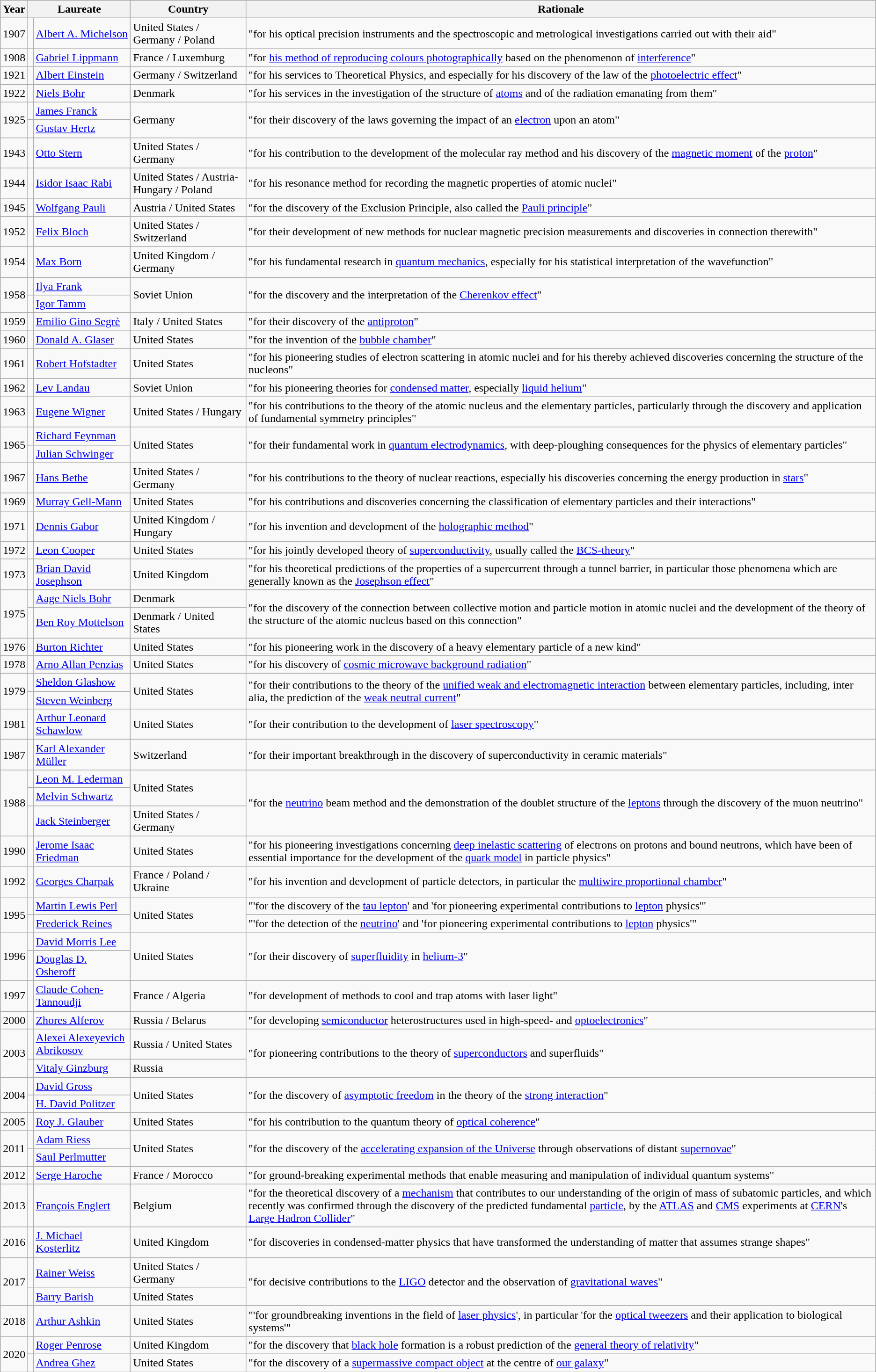<table align="center" class="wikitable sortable">
<tr>
<th>Year</th>
<th colspan = "2">Laureate</th>
<th>Country</th>
<th>Rationale</th>
</tr>
<tr>
<td>1907</td>
<td></td>
<td><a href='#'>Albert A. Michelson</a></td>
<td>United States / Germany / Poland</td>
<td>"for his optical precision instruments and the spectroscopic and metrological investigations carried out with their aid"</td>
</tr>
<tr>
<td>1908</td>
<td></td>
<td><a href='#'>Gabriel Lippmann</a></td>
<td>France / Luxemburg</td>
<td>"for <a href='#'>his method of reproducing colours photographically</a> based on the phenomenon of <a href='#'>interference</a>"</td>
</tr>
<tr>
<td>1921</td>
<td></td>
<td><a href='#'>Albert Einstein</a></td>
<td>Germany / Switzerland</td>
<td>"for his services to Theoretical Physics, and especially for his discovery of the law of the <a href='#'>photoelectric effect</a>"</td>
</tr>
<tr>
<td>1922</td>
<td></td>
<td><a href='#'>Niels Bohr</a></td>
<td>Denmark</td>
<td>"for his services in the investigation of the structure of <a href='#'>atoms</a> and of the radiation emanating from them"</td>
</tr>
<tr>
<td rowspan = "2">1925</td>
<td></td>
<td><a href='#'>James Franck</a></td>
<td rowspan = "2">Germany</td>
<td rowspan = "2">"for their discovery of the laws governing the impact of an <a href='#'>electron</a> upon an atom"</td>
</tr>
<tr>
<td></td>
<td><a href='#'>Gustav Hertz</a></td>
</tr>
<tr>
<td>1943</td>
<td></td>
<td><a href='#'>Otto Stern</a></td>
<td>United States / Germany</td>
<td>"for his contribution to the development of the molecular ray method and his discovery of the <a href='#'>magnetic moment</a> of the <a href='#'>proton</a>"</td>
</tr>
<tr>
<td>1944</td>
<td></td>
<td><a href='#'>Isidor Isaac Rabi</a></td>
<td>United States / Austria-Hungary / Poland</td>
<td>"for his resonance method for recording the magnetic properties of atomic nuclei"</td>
</tr>
<tr>
<td>1945</td>
<td></td>
<td><a href='#'>Wolfgang Pauli</a></td>
<td>Austria / United States</td>
<td>"for the discovery of the Exclusion Principle, also called the <a href='#'>Pauli principle</a>"</td>
</tr>
<tr>
<td>1952</td>
<td></td>
<td><a href='#'>Felix Bloch</a></td>
<td>United States / Switzerland</td>
<td>"for their development of new methods for nuclear magnetic precision measurements and discoveries in connection therewith"</td>
</tr>
<tr>
<td>1954</td>
<td></td>
<td><a href='#'>Max Born</a></td>
<td>United Kingdom / Germany</td>
<td>"for his fundamental research in <a href='#'>quantum mechanics</a>, especially for his statistical interpretation of the wavefunction"</td>
</tr>
<tr>
<td rowspan = "2">1958</td>
<td></td>
<td><a href='#'>Ilya Frank</a></td>
<td rowspan = "2">Soviet Union</td>
<td rowspan = "2">"for the discovery and the interpretation of the <a href='#'>Cherenkov effect</a>"</td>
</tr>
<tr>
<td></td>
<td><a href='#'>Igor Tamm</a></td>
</tr>
<tr>
</tr>
<tr>
<td>1959</td>
<td></td>
<td><a href='#'>Emilio Gino Segrè</a></td>
<td>Italy / United States</td>
<td>"for their discovery of the <a href='#'>antiproton</a>"</td>
</tr>
<tr>
<td>1960</td>
<td></td>
<td><a href='#'>Donald A. Glaser</a></td>
<td>United States</td>
<td>"for the invention of the <a href='#'>bubble chamber</a>"</td>
</tr>
<tr>
<td>1961</td>
<td></td>
<td><a href='#'>Robert Hofstadter</a></td>
<td>United States</td>
<td>"for his pioneering studies of electron scattering in atomic nuclei and for his thereby achieved discoveries concerning the structure of the nucleons"</td>
</tr>
<tr>
<td>1962</td>
<td></td>
<td><a href='#'>Lev Landau</a></td>
<td>Soviet Union</td>
<td>"for his pioneering theories for <a href='#'>condensed matter</a>, especially <a href='#'>liquid helium</a>"</td>
</tr>
<tr>
<td>1963</td>
<td></td>
<td><a href='#'>Eugene Wigner</a></td>
<td>United States / Hungary</td>
<td>"for his contributions to the theory of the atomic nucleus and the elementary particles, particularly through the discovery and application of fundamental symmetry principles"</td>
</tr>
<tr>
<td rowspan = "2">1965</td>
<td></td>
<td><a href='#'>Richard Feynman</a></td>
<td rowspan = "2">United States</td>
<td rowspan = "2">"for their fundamental work in <a href='#'>quantum electrodynamics</a>, with deep-ploughing consequences for the physics of elementary particles"</td>
</tr>
<tr>
<td></td>
<td><a href='#'>Julian Schwinger</a></td>
</tr>
<tr>
<td>1967</td>
<td></td>
<td><a href='#'>Hans Bethe</a></td>
<td>United States / Germany</td>
<td>"for his contributions to the theory of nuclear reactions, especially his discoveries concerning the energy production in <a href='#'>stars</a>"</td>
</tr>
<tr>
<td>1969</td>
<td></td>
<td><a href='#'>Murray Gell-Mann</a></td>
<td>United States</td>
<td>"for his contributions and discoveries concerning the classification of elementary particles and their interactions"</td>
</tr>
<tr>
<td>1971</td>
<td></td>
<td><a href='#'>Dennis Gabor</a></td>
<td>United Kingdom / Hungary</td>
<td>"for his invention and development of the <a href='#'>holographic method</a>"</td>
</tr>
<tr>
<td>1972</td>
<td></td>
<td><a href='#'>Leon Cooper</a></td>
<td>United States</td>
<td>"for his jointly developed theory of <a href='#'>superconductivity</a>, usually called the <a href='#'>BCS-theory</a>"</td>
</tr>
<tr>
<td>1973</td>
<td></td>
<td><a href='#'>Brian David Josephson</a></td>
<td>United Kingdom</td>
<td>"for his theoretical predictions of the properties of a supercurrent through a tunnel barrier, in particular those phenomena which are generally known as the <a href='#'>Josephson effect</a>"</td>
</tr>
<tr>
<td rowspan = "2">1975</td>
<td></td>
<td><a href='#'>Aage Niels Bohr</a></td>
<td>Denmark</td>
<td rowspan = "2">"for the discovery of the connection between collective motion and particle motion in atomic nuclei and the development of the theory of the structure of the atomic nucleus based on this connection"</td>
</tr>
<tr>
<td></td>
<td><a href='#'>Ben Roy Mottelson</a></td>
<td>Denmark / United States</td>
</tr>
<tr>
<td>1976</td>
<td></td>
<td><a href='#'>Burton Richter</a></td>
<td>United States</td>
<td>"for his pioneering work in the discovery of a heavy elementary particle of a new kind"</td>
</tr>
<tr>
<td>1978</td>
<td></td>
<td><a href='#'>Arno Allan Penzias</a></td>
<td>United States</td>
<td>"for his discovery of <a href='#'>cosmic microwave background radiation</a>"</td>
</tr>
<tr>
<td rowspan = "2">1979</td>
<td></td>
<td><a href='#'>Sheldon Glashow</a></td>
<td rowspan = "2">United States</td>
<td rowspan = "2">"for their contributions to the theory of the <a href='#'>unified weak and electromagnetic interaction</a> between elementary particles, including, inter alia, the prediction of the <a href='#'>weak neutral current</a>"</td>
</tr>
<tr>
<td></td>
<td><a href='#'>Steven Weinberg</a></td>
</tr>
<tr>
<td>1981</td>
<td></td>
<td><a href='#'>Arthur Leonard Schawlow</a></td>
<td>United States</td>
<td>"for their contribution to the development of <a href='#'>laser spectroscopy</a>"</td>
</tr>
<tr>
<td>1987</td>
<td></td>
<td><a href='#'>Karl Alexander Müller</a></td>
<td>Switzerland</td>
<td>"for their important breakthrough in the discovery of superconductivity in ceramic materials"</td>
</tr>
<tr>
<td rowspan = "3">1988</td>
<td></td>
<td><a href='#'>Leon M. Lederman</a></td>
<td rowspan="2">United States</td>
<td rowspan = "3">"for the <a href='#'>neutrino</a> beam method and the demonstration of the doublet structure of the <a href='#'>leptons</a> through the discovery of the muon neutrino"</td>
</tr>
<tr>
<td></td>
<td><a href='#'>Melvin Schwartz</a></td>
</tr>
<tr>
<td></td>
<td><a href='#'>Jack Steinberger</a></td>
<td>United States / Germany</td>
</tr>
<tr>
<td>1990</td>
<td></td>
<td><a href='#'>Jerome Isaac Friedman</a></td>
<td>United States</td>
<td>"for his pioneering investigations concerning <a href='#'>deep inelastic scattering</a> of electrons on protons and bound neutrons, which have been of essential importance for the development of the <a href='#'>quark model</a> in particle physics"</td>
</tr>
<tr>
<td>1992</td>
<td></td>
<td><a href='#'>Georges Charpak</a></td>
<td>France / Poland / Ukraine</td>
<td>"for his invention and development of particle detectors, in particular the <a href='#'>multiwire proportional chamber</a>"</td>
</tr>
<tr>
<td rowspan = "2">1995</td>
<td></td>
<td><a href='#'>Martin Lewis Perl</a></td>
<td rowspan = "2">United States</td>
<td>"'for the discovery of the <a href='#'>tau lepton</a>' and 'for pioneering experimental contributions to <a href='#'>lepton</a> physics'"</td>
</tr>
<tr>
<td></td>
<td><a href='#'>Frederick Reines</a></td>
<td>"'for the detection of the <a href='#'>neutrino</a>' and 'for pioneering experimental contributions to <a href='#'>lepton</a> physics'"</td>
</tr>
<tr>
<td rowspan = "2">1996</td>
<td></td>
<td><a href='#'>David Morris Lee</a></td>
<td rowspan = "2">United States</td>
<td rowspan = "2">"for their discovery of <a href='#'>superfluidity</a> in <a href='#'>helium-3</a>"</td>
</tr>
<tr>
<td></td>
<td><a href='#'>Douglas D. Osheroff</a></td>
</tr>
<tr>
<td>1997</td>
<td></td>
<td><a href='#'>Claude Cohen-Tannoudji</a></td>
<td>France / Algeria</td>
<td>"for development of methods to cool and trap atoms with laser light"</td>
</tr>
<tr>
<td>2000</td>
<td></td>
<td><a href='#'>Zhores Alferov</a></td>
<td>Russia / Belarus</td>
<td>"for developing <a href='#'>semiconductor</a> heterostructures used in high-speed- and <a href='#'>optoelectronics</a>"</td>
</tr>
<tr>
<td rowspan = "2">2003</td>
<td></td>
<td><a href='#'>Alexei Alexeyevich Abrikosov</a></td>
<td>Russia / United States</td>
<td rowspan = "2">"for pioneering contributions to the theory of <a href='#'>superconductors</a> and superfluids"</td>
</tr>
<tr>
<td></td>
<td><a href='#'>Vitaly Ginzburg</a></td>
<td>Russia</td>
</tr>
<tr>
<td rowspan = "2">2004</td>
<td></td>
<td><a href='#'>David Gross</a></td>
<td rowspan = "2">United States</td>
<td rowspan = "2">"for the discovery of <a href='#'>asymptotic freedom</a> in the theory of the <a href='#'>strong interaction</a>"</td>
</tr>
<tr>
<td></td>
<td><a href='#'>H. David Politzer</a></td>
</tr>
<tr>
<td>2005</td>
<td></td>
<td><a href='#'>Roy J. Glauber</a></td>
<td>United States</td>
<td>"for his contribution to the quantum theory of <a href='#'>optical coherence</a>"</td>
</tr>
<tr>
<td rowspan = "2">2011</td>
<td></td>
<td><a href='#'>Adam Riess</a></td>
<td rowspan = "2">United States</td>
<td rowspan = "2">"for the discovery of the <a href='#'>accelerating expansion of the Universe</a> through observations of distant <a href='#'>supernovae</a>"</td>
</tr>
<tr>
<td></td>
<td><a href='#'>Saul Perlmutter</a></td>
</tr>
<tr>
<td>2012</td>
<td></td>
<td><a href='#'>Serge Haroche</a></td>
<td>France / Morocco</td>
<td>"for ground-breaking experimental methods that enable measuring and manipulation of individual quantum systems"</td>
</tr>
<tr>
<td>2013</td>
<td></td>
<td><a href='#'>François Englert</a></td>
<td>Belgium</td>
<td>"for the theoretical discovery of a <a href='#'>mechanism</a> that contributes to our understanding of the origin of mass of subatomic particles, and which recently was confirmed through the discovery of the predicted fundamental <a href='#'>particle</a>, by the <a href='#'>ATLAS</a> and <a href='#'>CMS</a> experiments at <a href='#'>CERN</a>'s <a href='#'>Large Hadron Collider</a>"</td>
</tr>
<tr>
<td>2016</td>
<td></td>
<td><a href='#'>J. Michael Kosterlitz</a></td>
<td>United Kingdom</td>
<td>"for discoveries in condensed-matter physics that have transformed the understanding of matter that assumes strange shapes"</td>
</tr>
<tr>
<td rowspan = "2">2017</td>
<td></td>
<td><a href='#'>Rainer Weiss</a></td>
<td>United States / Germany</td>
<td rowspan = "2">"for decisive contributions to the <a href='#'>LIGO</a> detector and the observation of <a href='#'>gravitational waves</a>"</td>
</tr>
<tr>
<td></td>
<td><a href='#'>Barry Barish</a></td>
<td>United States</td>
</tr>
<tr>
<td>2018</td>
<td></td>
<td><a href='#'>Arthur Ashkin</a></td>
<td>United States</td>
<td>"'for groundbreaking inventions in the field of <a href='#'>laser physics</a>', in particular 'for the <a href='#'>optical tweezers</a> and their application to biological systems'"</td>
</tr>
<tr>
<td rowspan = "2">2020</td>
<td></td>
<td><a href='#'>Roger Penrose</a></td>
<td>United Kingdom</td>
<td>"for the discovery that <a href='#'>black hole</a> formation is a robust prediction of the <a href='#'>general theory of relativity</a>"</td>
</tr>
<tr>
<td></td>
<td><a href='#'>Andrea Ghez</a></td>
<td>United States</td>
<td>"for the discovery of a <a href='#'>supermassive compact object</a> at the centre of <a href='#'>our galaxy</a>"</td>
</tr>
</table>
